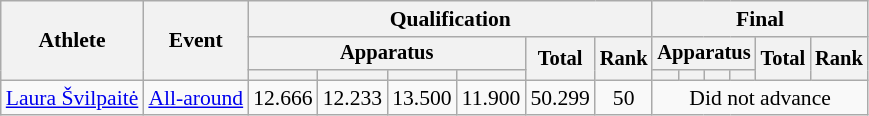<table class="wikitable" style="font-size:90%">
<tr>
<th rowspan=3>Athlete</th>
<th rowspan=3>Event</th>
<th colspan =6>Qualification</th>
<th colspan =6>Final</th>
</tr>
<tr style="font-size:95%">
<th colspan=4>Apparatus</th>
<th rowspan=2>Total</th>
<th rowspan=2>Rank</th>
<th colspan=4>Apparatus</th>
<th rowspan=2>Total</th>
<th rowspan=2>Rank</th>
</tr>
<tr style="font-size:95%">
<th></th>
<th></th>
<th></th>
<th></th>
<th></th>
<th></th>
<th></th>
<th></th>
</tr>
<tr align=center>
<td align=left><a href='#'>Laura Švilpaitė</a></td>
<td align=left><a href='#'>All-around</a></td>
<td>12.666</td>
<td>12.233</td>
<td>13.500</td>
<td>11.900</td>
<td>50.299</td>
<td>50</td>
<td colspan=6>Did not advance</td>
</tr>
</table>
